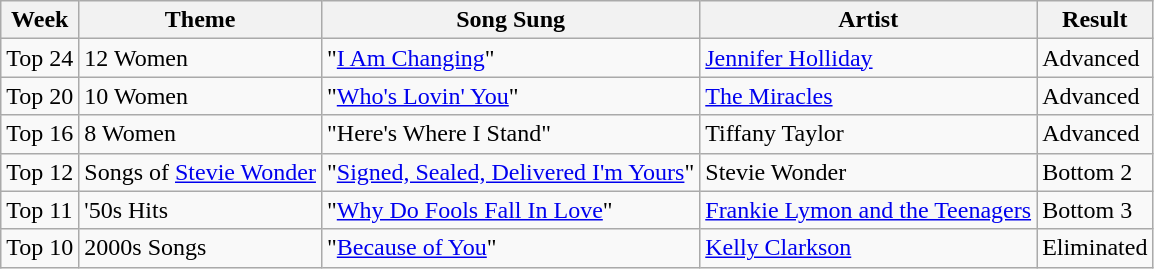<table class="wikitable">
<tr>
<th>Week</th>
<th>Theme</th>
<th>Song Sung</th>
<th>Artist</th>
<th>Result</th>
</tr>
<tr>
<td>Top 24</td>
<td>12 Women</td>
<td>"<a href='#'>I Am Changing</a>"</td>
<td><a href='#'>Jennifer Holliday</a></td>
<td>Advanced</td>
</tr>
<tr>
<td>Top 20</td>
<td>10 Women</td>
<td>"<a href='#'>Who's Lovin' You</a>"</td>
<td><a href='#'>The Miracles</a></td>
<td>Advanced</td>
</tr>
<tr>
<td>Top 16</td>
<td>8 Women</td>
<td>"Here's Where I Stand"</td>
<td>Tiffany Taylor</td>
<td>Advanced</td>
</tr>
<tr>
<td>Top 12</td>
<td>Songs of <a href='#'>Stevie Wonder</a></td>
<td>"<a href='#'>Signed, Sealed, Delivered I'm Yours</a>"</td>
<td>Stevie Wonder</td>
<td>Bottom 2</td>
</tr>
<tr>
<td>Top 11</td>
<td>'50s Hits</td>
<td>"<a href='#'>Why Do Fools Fall In Love</a>"</td>
<td><a href='#'>Frankie Lymon and the Teenagers</a></td>
<td>Bottom 3</td>
</tr>
<tr>
<td>Top 10</td>
<td>2000s Songs</td>
<td>"<a href='#'>Because of You</a>"</td>
<td><a href='#'>Kelly Clarkson</a></td>
<td>Eliminated</td>
</tr>
</table>
